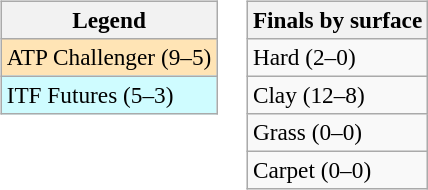<table>
<tr valign=top>
<td><br><table class=wikitable style=font-size:97%>
<tr>
<th>Legend</th>
</tr>
<tr bgcolor=moccasin>
<td>ATP Challenger (9–5)</td>
</tr>
<tr bgcolor=cffcff>
<td>ITF Futures (5–3)</td>
</tr>
</table>
</td>
<td><br><table class=wikitable style=font-size:97%>
<tr>
<th>Finals by surface</th>
</tr>
<tr>
<td>Hard (2–0)</td>
</tr>
<tr>
<td>Clay (12–8)</td>
</tr>
<tr>
<td>Grass (0–0)</td>
</tr>
<tr>
<td>Carpet (0–0)</td>
</tr>
</table>
</td>
</tr>
</table>
